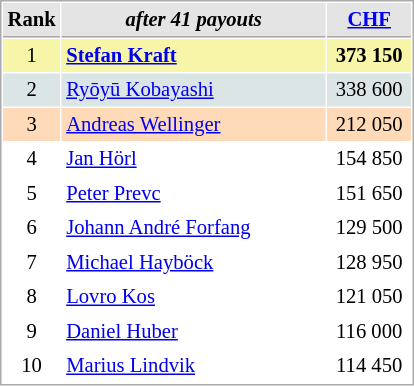<table cellspacing="1" cellpadding="3" style="border:1px solid #AAAAAA;font-size:86%">
<tr style="background-color: #E4E4E4;">
<th style="border-bottom:1px solid #AAAAAA; width: 10px;">Rank</th>
<th style="border-bottom:1px solid #AAAAAA; width: 170px;"><em>after 41 payouts</em></th>
<th style="border-bottom:1px solid #AAAAAA; width: 50px;"><a href='#'>CHF</a></th>
</tr>
<tr style="background:#f7f6a8;">
<td align=center>1</td>
<td> <strong><a href='#'>Stefan Kraft</a></strong></td>
<td align=center><strong>373 150</strong></td>
</tr>
<tr style="background:#dce5e5;">
<td align=center>2</td>
<td> <a href='#'>Ryōyū Kobayashi</a></td>
<td align=center>338 600</td>
</tr>
<tr style="background:#ffdab9;">
<td align=center>3</td>
<td> <a href='#'>Andreas Wellinger</a></td>
<td align=center>212 050</td>
</tr>
<tr>
<td align=center>4</td>
<td> <a href='#'>Jan Hörl</a></td>
<td align=center>154 850</td>
</tr>
<tr>
<td align=center>5</td>
<td> <a href='#'>Peter Prevc</a></td>
<td align=center>151 650</td>
</tr>
<tr>
<td align=center>6</td>
<td> <a href='#'>Johann André Forfang</a></td>
<td align=center>129 500</td>
</tr>
<tr>
<td align=center>7</td>
<td> <a href='#'>Michael Hayböck</a></td>
<td align=center>128 950</td>
</tr>
<tr>
<td align=center>8</td>
<td> <a href='#'>Lovro Kos</a></td>
<td align=center>121 050</td>
</tr>
<tr>
<td align=center>9</td>
<td> <a href='#'>Daniel Huber</a></td>
<td align=center>116 000</td>
</tr>
<tr>
<td align=center>10</td>
<td> <a href='#'>Marius Lindvik</a></td>
<td align=center>114 450</td>
</tr>
</table>
